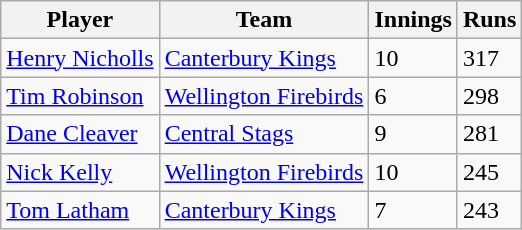<table class="wikitable">
<tr>
<th>Player</th>
<th>Team</th>
<th>Innings</th>
<th>Runs</th>
</tr>
<tr>
<td><a href='#'>Henry Nicholls</a></td>
<td><a href='#'>Canterbury Kings</a></td>
<td>10</td>
<td>317</td>
</tr>
<tr>
<td><a href='#'>Tim Robinson</a></td>
<td><a href='#'>Wellington Firebirds</a></td>
<td>6</td>
<td>298</td>
</tr>
<tr>
<td><a href='#'>Dane Cleaver</a></td>
<td><a href='#'>Central Stags</a></td>
<td>9</td>
<td>281</td>
</tr>
<tr>
<td><a href='#'>Nick Kelly</a></td>
<td><a href='#'>Wellington Firebirds</a></td>
<td>10</td>
<td>245</td>
</tr>
<tr>
<td><a href='#'>Tom Latham</a></td>
<td><a href='#'>Canterbury Kings</a></td>
<td>7</td>
<td>243</td>
</tr>
</table>
